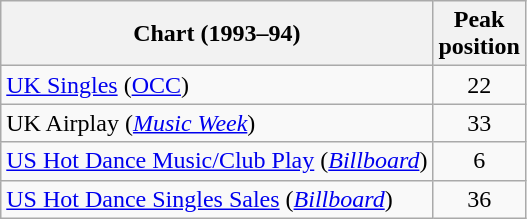<table class="wikitable sortable">
<tr>
<th>Chart (1993–94)</th>
<th>Peak<br>position</th>
</tr>
<tr>
<td><a href='#'>UK Singles</a> (<a href='#'>OCC</a>)</td>
<td align="center">22</td>
</tr>
<tr>
<td>UK Airplay (<em><a href='#'>Music Week</a></em>)</td>
<td align="center">33</td>
</tr>
<tr>
<td><a href='#'>US Hot Dance Music/Club Play</a> (<em><a href='#'>Billboard</a></em>)</td>
<td align="center">6</td>
</tr>
<tr>
<td><a href='#'>US Hot Dance Singles Sales</a> (<em><a href='#'>Billboard</a></em>)</td>
<td align="center">36</td>
</tr>
</table>
